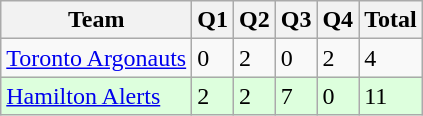<table class="wikitable">
<tr>
<th>Team</th>
<th>Q1</th>
<th>Q2</th>
<th>Q3</th>
<th>Q4</th>
<th>Total</th>
</tr>
<tr>
<td><a href='#'>Toronto Argonauts</a></td>
<td>0</td>
<td>2</td>
<td>0</td>
<td>2</td>
<td>4</td>
</tr>
<tr style="background-color:#ddffdd">
<td><a href='#'>Hamilton Alerts</a></td>
<td>2</td>
<td>2</td>
<td>7</td>
<td>0</td>
<td>11</td>
</tr>
</table>
